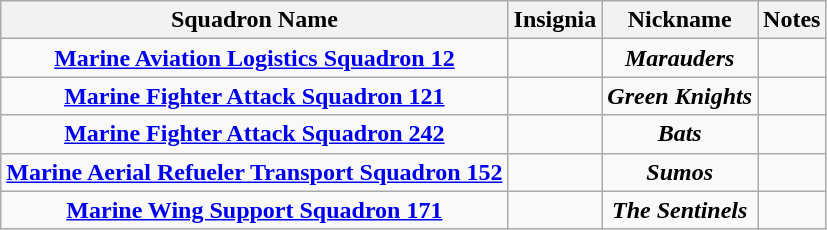<table class="wikitable sortable" style="text-align:center">
<tr>
<th>Squadron Name</th>
<th>Insignia</th>
<th>Nickname</th>
<th>Notes</th>
</tr>
<tr>
<td><strong><a href='#'>Marine Aviation Logistics Squadron 12</a></strong></td>
<td></td>
<td><strong><em>Marauders</em></strong></td>
<td></td>
</tr>
<tr>
<td><strong><a href='#'>Marine Fighter Attack Squadron 121</a></strong></td>
<td></td>
<td><strong><em>Green Knights</em></strong></td>
<td></td>
</tr>
<tr>
<td><strong><a href='#'>Marine Fighter Attack Squadron 242</a></strong></td>
<td></td>
<td><strong><em>Bats</em></strong></td>
<td></td>
</tr>
<tr>
<td><strong><a href='#'>Marine Aerial Refueler Transport Squadron 152</a></strong></td>
<td></td>
<td><strong><em>Sumos</em></strong></td>
<td></td>
</tr>
<tr>
<td><strong><a href='#'>Marine Wing Support Squadron 171</a></strong></td>
<td></td>
<td><strong><em>The Sentinels</em></strong></td>
<td></td>
</tr>
</table>
